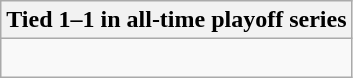<table class="wikitable collapsible collapsed">
<tr>
<th>Tied 1–1 in all-time playoff series</th>
</tr>
<tr>
<td><br>
</td>
</tr>
</table>
